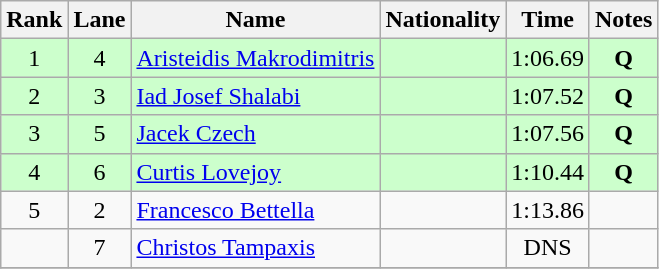<table class="wikitable">
<tr>
<th>Rank</th>
<th>Lane</th>
<th>Name</th>
<th>Nationality</th>
<th>Time</th>
<th>Notes</th>
</tr>
<tr bgcolor=ccffcc>
<td align=center>1</td>
<td align=center>4</td>
<td><a href='#'>Aristeidis Makrodimitris</a></td>
<td></td>
<td align=center>1:06.69</td>
<td align=center><strong>Q</strong></td>
</tr>
<tr bgcolor=ccffcc>
<td align=center>2</td>
<td align=center>3</td>
<td><a href='#'>Iad Josef Shalabi</a></td>
<td></td>
<td align=center>1:07.52</td>
<td align=center><strong>Q</strong></td>
</tr>
<tr bgcolor=ccffcc>
<td align=center>3</td>
<td align=center>5</td>
<td><a href='#'>Jacek Czech</a></td>
<td></td>
<td align=center>1:07.56</td>
<td align=center><strong>Q</strong></td>
</tr>
<tr bgcolor=ccffcc>
<td align=center>4</td>
<td align=center>6</td>
<td><a href='#'>Curtis Lovejoy</a></td>
<td></td>
<td align=center>1:10.44</td>
<td align=center><strong>Q</strong></td>
</tr>
<tr>
<td align=center>5</td>
<td align=center>2</td>
<td><a href='#'>Francesco Bettella</a></td>
<td></td>
<td align=center>1:13.86</td>
<td align=center></td>
</tr>
<tr>
<td align=center></td>
<td align=center>7</td>
<td><a href='#'>Christos Tampaxis</a></td>
<td></td>
<td align=center>DNS</td>
<td align=center></td>
</tr>
<tr>
</tr>
</table>
